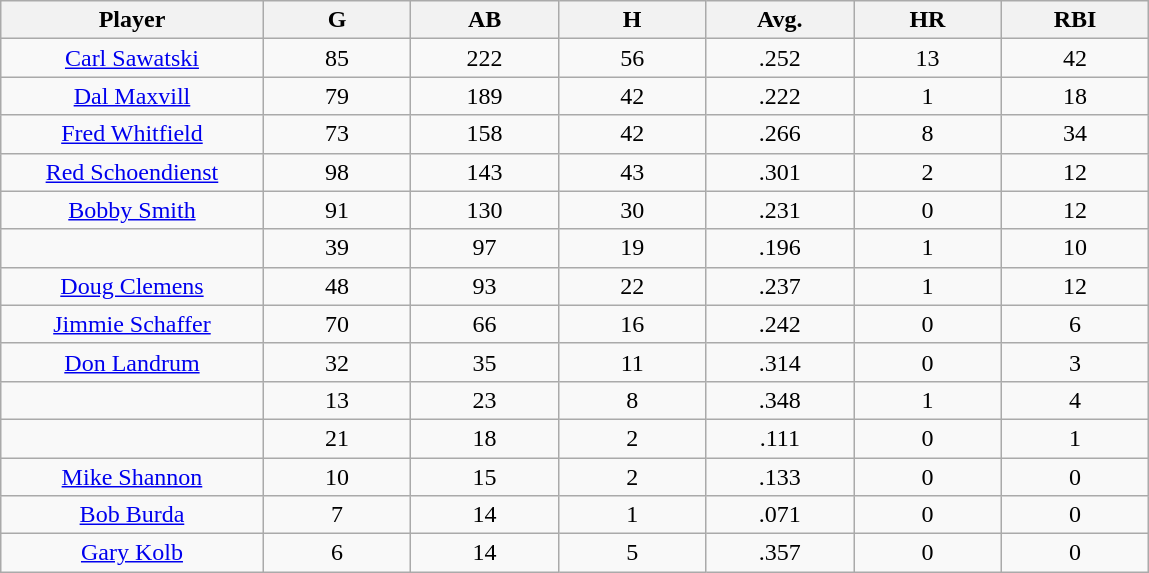<table class="wikitable sortable">
<tr>
<th bgcolor="#DDDDFF" width="16%">Player</th>
<th bgcolor="#DDDDFF" width="9%">G</th>
<th bgcolor="#DDDDFF" width="9%">AB</th>
<th bgcolor="#DDDDFF" width="9%">H</th>
<th bgcolor="#DDDDFF" width="9%">Avg.</th>
<th bgcolor="#DDDDFF" width="9%">HR</th>
<th bgcolor="#DDDDFF" width="9%">RBI</th>
</tr>
<tr align="center">
<td><a href='#'>Carl Sawatski</a></td>
<td>85</td>
<td>222</td>
<td>56</td>
<td>.252</td>
<td>13</td>
<td>42</td>
</tr>
<tr align="center">
<td><a href='#'>Dal Maxvill</a></td>
<td>79</td>
<td>189</td>
<td>42</td>
<td>.222</td>
<td>1</td>
<td>18</td>
</tr>
<tr align="center">
<td><a href='#'>Fred Whitfield</a></td>
<td>73</td>
<td>158</td>
<td>42</td>
<td>.266</td>
<td>8</td>
<td>34</td>
</tr>
<tr align="center">
<td><a href='#'>Red Schoendienst</a></td>
<td>98</td>
<td>143</td>
<td>43</td>
<td>.301</td>
<td>2</td>
<td>12</td>
</tr>
<tr align="center">
<td><a href='#'>Bobby Smith</a></td>
<td>91</td>
<td>130</td>
<td>30</td>
<td>.231</td>
<td>0</td>
<td>12</td>
</tr>
<tr align="center">
<td></td>
<td>39</td>
<td>97</td>
<td>19</td>
<td>.196</td>
<td>1</td>
<td>10</td>
</tr>
<tr align="center">
<td><a href='#'>Doug Clemens</a></td>
<td>48</td>
<td>93</td>
<td>22</td>
<td>.237</td>
<td>1</td>
<td>12</td>
</tr>
<tr align="center">
<td><a href='#'>Jimmie Schaffer</a></td>
<td>70</td>
<td>66</td>
<td>16</td>
<td>.242</td>
<td>0</td>
<td>6</td>
</tr>
<tr align="center">
<td><a href='#'>Don Landrum</a></td>
<td>32</td>
<td>35</td>
<td>11</td>
<td>.314</td>
<td>0</td>
<td>3</td>
</tr>
<tr align="center">
<td></td>
<td>13</td>
<td>23</td>
<td>8</td>
<td>.348</td>
<td>1</td>
<td>4</td>
</tr>
<tr align="center">
<td></td>
<td>21</td>
<td>18</td>
<td>2</td>
<td>.111</td>
<td>0</td>
<td>1</td>
</tr>
<tr align="center">
<td><a href='#'>Mike Shannon</a></td>
<td>10</td>
<td>15</td>
<td>2</td>
<td>.133</td>
<td>0</td>
<td>0</td>
</tr>
<tr align="center">
<td><a href='#'>Bob Burda</a></td>
<td>7</td>
<td>14</td>
<td>1</td>
<td>.071</td>
<td>0</td>
<td>0</td>
</tr>
<tr align="center">
<td><a href='#'>Gary Kolb</a></td>
<td>6</td>
<td>14</td>
<td>5</td>
<td>.357</td>
<td>0</td>
<td>0</td>
</tr>
</table>
